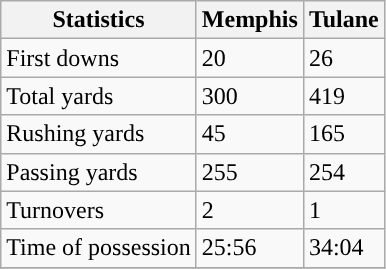<table class="wikitable">
<tr>
<th>Statistics</th>
<th>Memphis</th>
<th>Tulane</th>
</tr>
<tr>
<td>First downs</td>
<td>20</td>
<td>26</td>
</tr>
<tr>
<td>Total yards</td>
<td>300</td>
<td>419</td>
</tr>
<tr>
<td>Rushing yards</td>
<td>45</td>
<td>165</td>
</tr>
<tr>
<td>Passing yards</td>
<td>255</td>
<td>254</td>
</tr>
<tr>
<td>Turnovers</td>
<td>2</td>
<td>1</td>
</tr>
<tr>
<td>Time of possession</td>
<td>25:56</td>
<td>34:04</td>
</tr>
<tr>
</tr>
</table>
